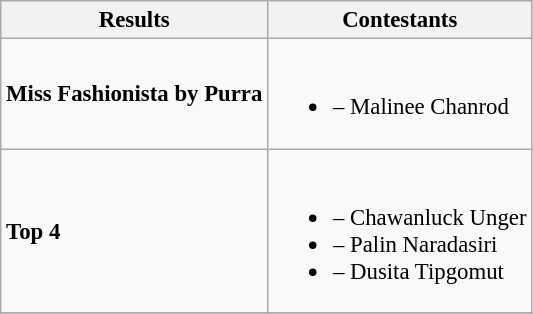<table class="wikitable" style="font-size: 95%;">
<tr>
<th>Results</th>
<th>Contestants</th>
</tr>
<tr>
<td><strong>Miss Fashionista by Purra</strong></td>
<td><br><ul><li><strong></strong> – Malinee Chanrod</li></ul></td>
</tr>
<tr>
<td><strong>Top 4</strong></td>
<td><br><ul><li><strong></strong> – Chawanluck Unger</li><li><strong></strong> – Palin Naradasiri</li><li><strong></strong> – Dusita Tipgomut</li></ul></td>
</tr>
<tr>
</tr>
</table>
